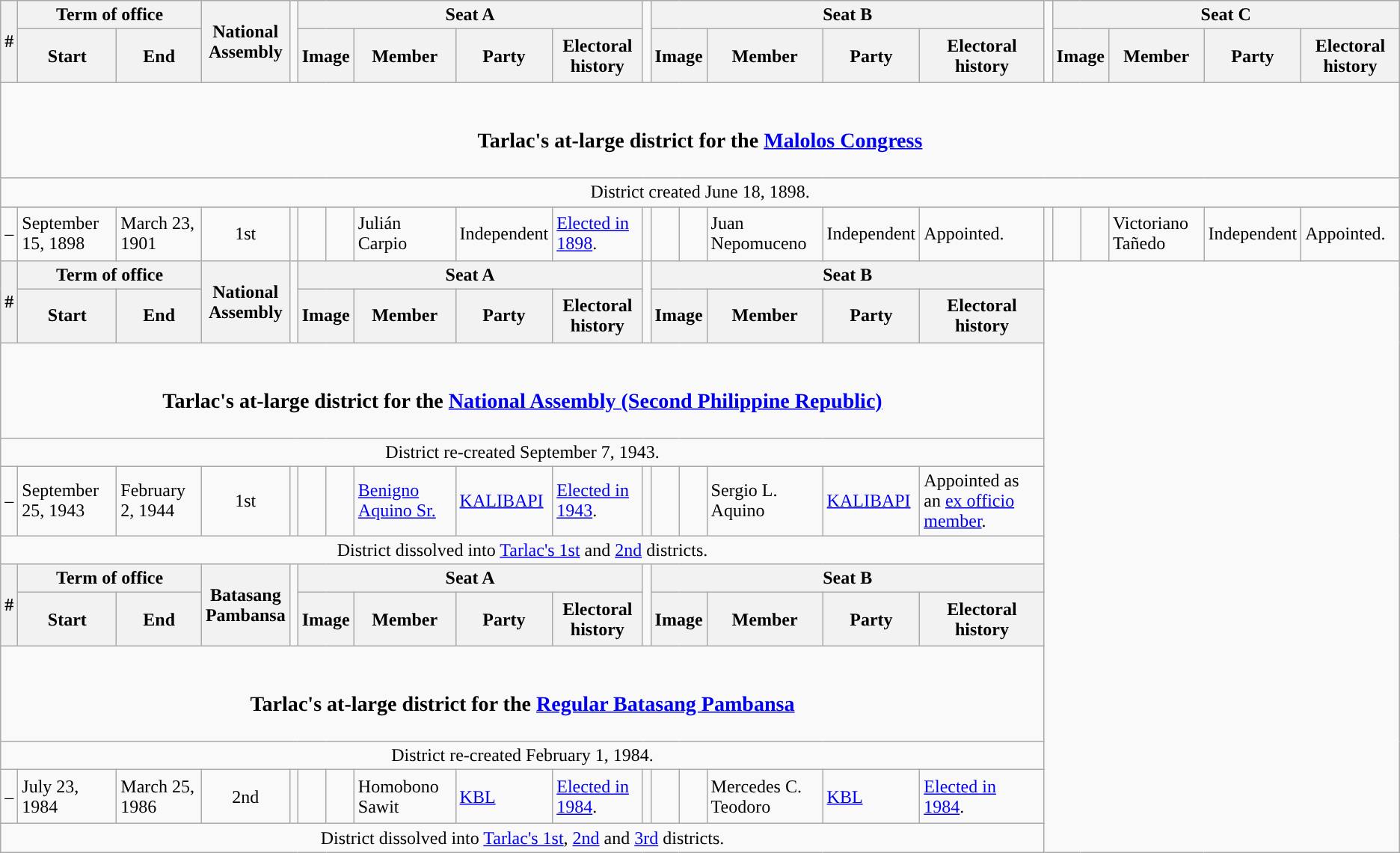<table class=wikitable>
<tr>
<th rowspan=2>#</th>
<th colspan=2>Term of office</th>
<th rowspan=2>National<br>Assembly</th>
<td rowspan=2></td>
<th colspan=5>Seat A</th>
<td rowspan=2></td>
<th colspan=5>Seat B</th>
<td rowspan=2></td>
<th colspan=5>Seat C</th>
</tr>
<tr style="height:3em">
<th>Start</th>
<th>End</th>
<th colspan="2" style="text-align:center;">Image</th>
<th>Member</th>
<th>Party</th>
<th>Electoral history</th>
<th colspan="2" style="text-align:center;">Image</th>
<th>Member</th>
<th>Party</th>
<th>Electoral history</th>
<th colspan="2" style="text-align:center;">Image</th>
<th>Member</th>
<th>Party</th>
<th>Electoral history</th>
</tr>
<tr>
<td colspan="22" style="text-align:center;"><br><h3>Tarlac's at-large district for the <a href='#'>Malolos Congress</a></h3></td>
</tr>
<tr>
<td colspan="22" style="text-align:center;">District created June 18, 1898.</td>
</tr>
<tr>
</tr>
<tr style="height:3em">
<td style="text-align:center;">–</td>
<td>September 15, 1898</td>
<td>March 23, 1901</td>
<td style="text-align:center;">1st</td>
<td></td>
<td style="background:"></td>
<td></td>
<td>Julián Carpio</td>
<td>Independent</td>
<td><a href='#'>Elected in 1898</a>.</td>
<td></td>
<td style="background:"></td>
<td></td>
<td>Juan Nepomuceno</td>
<td>Independent</td>
<td>Appointed.</td>
<td></td>
<td style="background:"></td>
<td></td>
<td>Victoriano Tañedo</td>
<td>Independent</td>
<td>Appointed.</td>
</tr>
<tr>
<th rowspan=2>#</th>
<th colspan=2>Term of office</th>
<th rowspan=2>National<br>Assembly</th>
<td rowspan=2></td>
<th colspan=5>Seat A</th>
<td rowspan=2></td>
<th colspan=5>Seat B</th>
</tr>
<tr style="height:3em">
<th>Start</th>
<th>End</th>
<th colspan="2" style="text-align:center;">Image</th>
<th>Member</th>
<th>Party</th>
<th>Electoral history</th>
<th colspan="2" style="text-align:center;">Image</th>
<th>Member</th>
<th>Party</th>
<th>Electoral history</th>
</tr>
<tr>
<td colspan="16" style="text-align:center;"><br><h3>Tarlac's at-large district for the <a href='#'>National Assembly (Second Philippine Republic)</a></h3></td>
</tr>
<tr>
<td colspan="16" style="text-align:center;">District re-created September 7, 1943.</td>
</tr>
<tr>
<td style="text-align:center;">–</td>
<td>September 25, 1943</td>
<td>February 2, 1944</td>
<td style="text-align:center;">1st</td>
<td></td>
<td style="background:"></td>
<td></td>
<td><a href='#'>Benigno Aquino Sr.</a></td>
<td><a href='#'>KALIBAPI</a></td>
<td><a href='#'>Elected in 1943</a>.</td>
<td></td>
<td style="background:"></td>
<td></td>
<td>Sergio L. Aquino</td>
<td><a href='#'>KALIBAPI</a></td>
<td>Appointed as an <a href='#'>ex officio member</a>.</td>
</tr>
<tr>
<td colspan="16" style="text-align:center;">District dissolved into <a href='#'>Tarlac's 1st</a> and <a href='#'>2nd</a> districts.</td>
</tr>
<tr>
<th rowspan=2>#</th>
<th colspan=2>Term of office</th>
<th rowspan=2>Batasang<br>Pambansa</th>
<td rowspan=2></td>
<th colspan=5>Seat A</th>
<td rowspan=2></td>
<th colspan=5>Seat B</th>
</tr>
<tr style="height:3em">
<th>Start</th>
<th>End</th>
<th colspan="2" style="text-align:center;">Image</th>
<th>Member</th>
<th>Party</th>
<th>Electoral history</th>
<th colspan="2" style="text-align:center;">Image</th>
<th>Member</th>
<th>Party</th>
<th>Electoral history</th>
</tr>
<tr>
<td colspan="16" style="text-align:center;"><br><h3>Tarlac's at-large district for the <a href='#'>Regular Batasang Pambansa</a></h3></td>
</tr>
<tr>
<td colspan="16" style="text-align:center;">District re-created February 1, 1984.</td>
</tr>
<tr style="height:3em">
<td style="text-align:center;">–</td>
<td>July 23, 1984</td>
<td>March 25, 1986</td>
<td style="text-align:center;">2nd</td>
<td></td>
<td style="background:"></td>
<td></td>
<td>Homobono Sawit</td>
<td><a href='#'>KBL</a></td>
<td><a href='#'>Elected in 1984</a>.</td>
<td></td>
<td style="background:"></td>
<td></td>
<td>Mercedes C. Teodoro</td>
<td><a href='#'>KBL</a></td>
<td><a href='#'>Elected in 1984</a>.</td>
</tr>
<tr>
<td colspan="16" style="text-align:center;">District dissolved into <a href='#'>Tarlac's 1st</a>, <a href='#'>2nd</a> and <a href='#'>3rd</a> districts.</td>
</tr>
</table>
